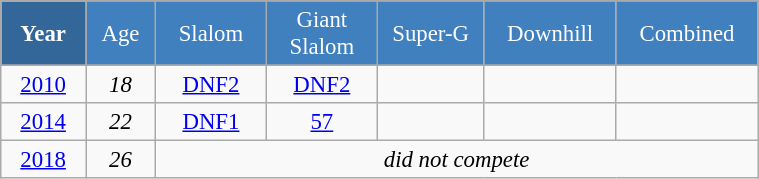<table class="wikitable" style="font-size:95%; text-align:center; border:grey solid 1px; border-collapse:collapse;" width="40%">
<tr style="background-color:#369; color:white;">
<td rowspan="2" colspan="1" width="4%"><strong>Year</strong></td>
</tr>
<tr style="background-color:#4180be; color:white;">
<td width="3%">Age</td>
<td width="5%">Slalom</td>
<td width="5%">Giant<br>Slalom</td>
<td width="5%">Super-G</td>
<td width="5%">Downhill</td>
<td width="5%">Combined</td>
</tr>
<tr style="background-color:#8CB2D8; color:white;">
</tr>
<tr>
<td><a href='#'>2010</a></td>
<td><em>18</em></td>
<td><a href='#'>DNF2</a></td>
<td><a href='#'>DNF2</a></td>
<td></td>
<td></td>
<td></td>
</tr>
<tr>
<td><a href='#'>2014</a></td>
<td><em>22</em></td>
<td><a href='#'>DNF1</a></td>
<td><a href='#'>57</a></td>
<td></td>
<td></td>
<td></td>
</tr>
<tr>
<td><a href='#'>2018</a></td>
<td><em>26</em></td>
<td colspan=5><em>did not compete</em><br></td>
</tr>
</table>
